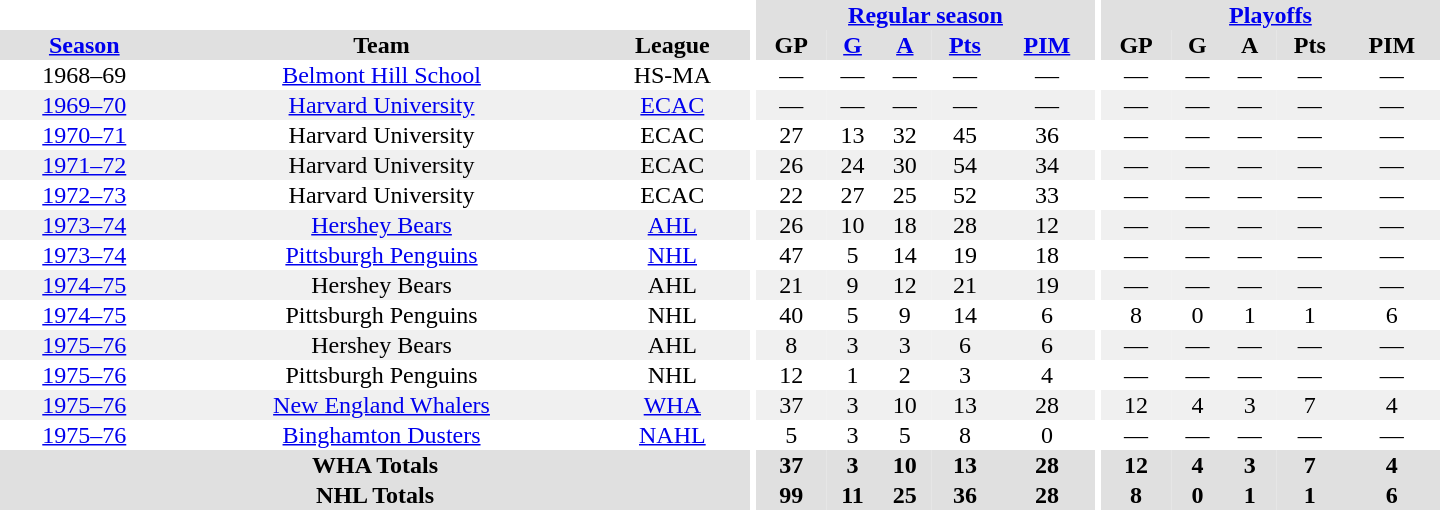<table border="0" cellpadding="1" cellspacing="0" style="text-align:center; width:60em">
<tr bgcolor="#e0e0e0">
<th colspan="3" bgcolor="#ffffff"></th>
<th rowspan="100" bgcolor="#ffffff"></th>
<th colspan="5"><a href='#'>Regular season</a></th>
<th rowspan="100" bgcolor="#ffffff"></th>
<th colspan="5"><a href='#'>Playoffs</a></th>
</tr>
<tr bgcolor="#e0e0e0">
<th><a href='#'>Season</a></th>
<th>Team</th>
<th>League</th>
<th>GP</th>
<th><a href='#'>G</a></th>
<th><a href='#'>A</a></th>
<th><a href='#'>Pts</a></th>
<th><a href='#'>PIM</a></th>
<th>GP</th>
<th>G</th>
<th>A</th>
<th>Pts</th>
<th>PIM</th>
</tr>
<tr>
<td>1968–69</td>
<td><a href='#'>Belmont Hill School</a></td>
<td>HS-MA</td>
<td>—</td>
<td>—</td>
<td>—</td>
<td>—</td>
<td>—</td>
<td>—</td>
<td>—</td>
<td>—</td>
<td>—</td>
<td>—</td>
</tr>
<tr bgcolor="#f0f0f0">
<td><a href='#'>1969–70</a></td>
<td><a href='#'>Harvard University</a></td>
<td><a href='#'>ECAC</a></td>
<td>—</td>
<td>—</td>
<td>—</td>
<td>—</td>
<td>—</td>
<td>—</td>
<td>—</td>
<td>—</td>
<td>—</td>
<td>—</td>
</tr>
<tr>
<td><a href='#'>1970–71</a></td>
<td>Harvard University</td>
<td>ECAC</td>
<td>27</td>
<td>13</td>
<td>32</td>
<td>45</td>
<td>36</td>
<td>—</td>
<td>—</td>
<td>—</td>
<td>—</td>
<td>—</td>
</tr>
<tr bgcolor="#f0f0f0">
<td><a href='#'>1971–72</a></td>
<td>Harvard University</td>
<td>ECAC</td>
<td>26</td>
<td>24</td>
<td>30</td>
<td>54</td>
<td>34</td>
<td>—</td>
<td>—</td>
<td>—</td>
<td>—</td>
<td>—</td>
</tr>
<tr>
<td><a href='#'>1972–73</a></td>
<td>Harvard University</td>
<td>ECAC</td>
<td>22</td>
<td>27</td>
<td>25</td>
<td>52</td>
<td>33</td>
<td>—</td>
<td>—</td>
<td>—</td>
<td>—</td>
<td>—</td>
</tr>
<tr bgcolor="#f0f0f0">
<td><a href='#'>1973–74</a></td>
<td><a href='#'>Hershey Bears</a></td>
<td><a href='#'>AHL</a></td>
<td>26</td>
<td>10</td>
<td>18</td>
<td>28</td>
<td>12</td>
<td>—</td>
<td>—</td>
<td>—</td>
<td>—</td>
<td>—</td>
</tr>
<tr>
<td><a href='#'>1973–74</a></td>
<td><a href='#'>Pittsburgh Penguins</a></td>
<td><a href='#'>NHL</a></td>
<td>47</td>
<td>5</td>
<td>14</td>
<td>19</td>
<td>18</td>
<td>—</td>
<td>—</td>
<td>—</td>
<td>—</td>
<td>—</td>
</tr>
<tr bgcolor="#f0f0f0">
<td><a href='#'>1974–75</a></td>
<td>Hershey Bears</td>
<td>AHL</td>
<td>21</td>
<td>9</td>
<td>12</td>
<td>21</td>
<td>19</td>
<td>—</td>
<td>—</td>
<td>—</td>
<td>—</td>
<td>—</td>
</tr>
<tr>
<td><a href='#'>1974–75</a></td>
<td>Pittsburgh Penguins</td>
<td>NHL</td>
<td>40</td>
<td>5</td>
<td>9</td>
<td>14</td>
<td>6</td>
<td>8</td>
<td>0</td>
<td>1</td>
<td>1</td>
<td>6</td>
</tr>
<tr bgcolor="#f0f0f0">
<td><a href='#'>1975–76</a></td>
<td>Hershey Bears</td>
<td>AHL</td>
<td>8</td>
<td>3</td>
<td>3</td>
<td>6</td>
<td>6</td>
<td>—</td>
<td>—</td>
<td>—</td>
<td>—</td>
<td>—</td>
</tr>
<tr>
<td><a href='#'>1975–76</a></td>
<td>Pittsburgh Penguins</td>
<td>NHL</td>
<td>12</td>
<td>1</td>
<td>2</td>
<td>3</td>
<td>4</td>
<td>—</td>
<td>—</td>
<td>—</td>
<td>—</td>
<td>—</td>
</tr>
<tr bgcolor="#f0f0f0">
<td><a href='#'>1975–76</a></td>
<td><a href='#'>New England Whalers</a></td>
<td><a href='#'>WHA</a></td>
<td>37</td>
<td>3</td>
<td>10</td>
<td>13</td>
<td>28</td>
<td>12</td>
<td>4</td>
<td>3</td>
<td>7</td>
<td>4</td>
</tr>
<tr>
<td><a href='#'>1975–76</a></td>
<td><a href='#'>Binghamton Dusters</a></td>
<td><a href='#'>NAHL</a></td>
<td>5</td>
<td>3</td>
<td>5</td>
<td>8</td>
<td>0</td>
<td>—</td>
<td>—</td>
<td>—</td>
<td>—</td>
<td>—</td>
</tr>
<tr bgcolor="#e0e0e0">
<th colspan="3">WHA Totals</th>
<th>37</th>
<th>3</th>
<th>10</th>
<th>13</th>
<th>28</th>
<th>12</th>
<th>4</th>
<th>3</th>
<th>7</th>
<th>4</th>
</tr>
<tr bgcolor="#e0e0e0">
<th colspan="3">NHL Totals</th>
<th>99</th>
<th>11</th>
<th>25</th>
<th>36</th>
<th>28</th>
<th>8</th>
<th>0</th>
<th>1</th>
<th>1</th>
<th>6</th>
</tr>
</table>
